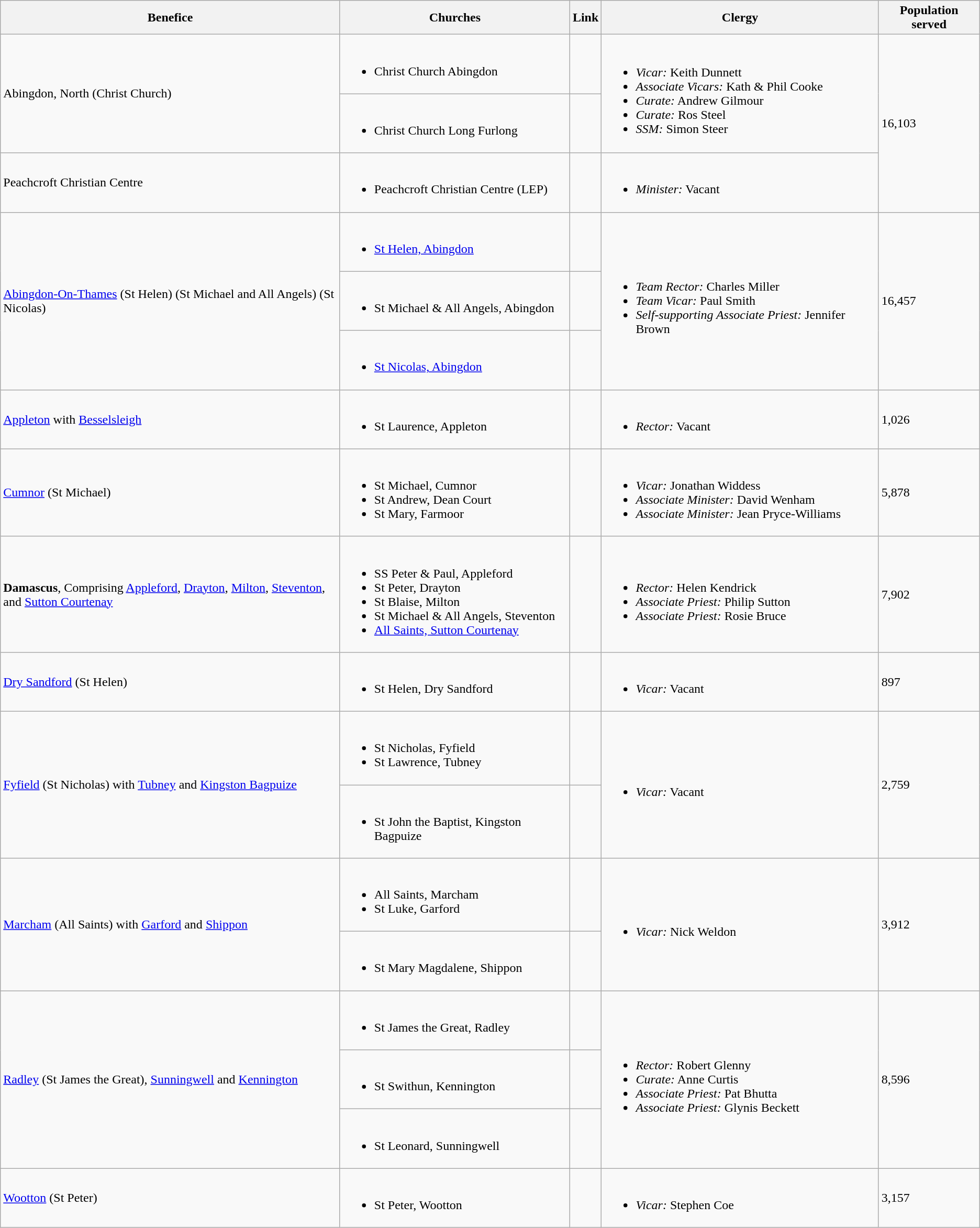<table class="wikitable">
<tr>
<th width="425">Benefice</th>
<th>Churches</th>
<th>Link</th>
<th>Clergy</th>
<th>Population served</th>
</tr>
<tr>
<td rowspan="2">Abingdon, North (Christ Church)</td>
<td><br><ul><li>Christ Church Abingdon</li></ul></td>
<td></td>
<td rowspan="2"><br><ul><li><em>Vicar:</em> Keith Dunnett</li><li><em>Associate Vicars:</em> Kath & Phil Cooke</li><li><em>Curate:</em> Andrew Gilmour</li><li><em>Curate:</em> Ros Steel</li><li><em>SSM:</em> Simon Steer</li></ul></td>
<td rowspan="3">16,103</td>
</tr>
<tr>
<td><br><ul><li>Christ Church Long Furlong</li></ul></td>
<td></td>
</tr>
<tr>
<td>Peachcroft Christian Centre</td>
<td><br><ul><li>Peachcroft Christian Centre (LEP)</li></ul></td>
<td></td>
<td><br><ul><li><em>Minister:</em> Vacant</li></ul></td>
</tr>
<tr>
<td rowspan="3"><a href='#'>Abingdon-On-Thames</a> (St Helen) (St Michael and All Angels) (St Nicolas)</td>
<td><br><ul><li><a href='#'>St Helen, Abingdon</a></li></ul></td>
<td></td>
<td rowspan="3"><br><ul><li><em>Team Rector:</em> Charles Miller</li><li><em>Team Vicar:</em> Paul Smith</li><li><em>Self-supporting Associate Priest:</em> Jennifer Brown</li></ul></td>
<td rowspan="3">16,457</td>
</tr>
<tr>
<td><br><ul><li>St Michael & All Angels, Abingdon</li></ul></td>
<td></td>
</tr>
<tr>
<td><br><ul><li><a href='#'>St Nicolas, Abingdon</a></li></ul></td>
<td></td>
</tr>
<tr>
<td><a href='#'>Appleton</a> with <a href='#'>Besselsleigh</a></td>
<td><br><ul><li>St Laurence, Appleton</li></ul></td>
<td></td>
<td><br><ul><li><em>Rector:</em> Vacant</li></ul></td>
<td>1,026</td>
</tr>
<tr>
<td><a href='#'>Cumnor</a> (St Michael)</td>
<td><br><ul><li>St Michael, Cumnor</li><li>St Andrew, Dean Court</li><li>St Mary, Farmoor</li></ul></td>
<td></td>
<td><br><ul><li><em>Vicar:</em> Jonathan Widdess</li><li><em>Associate Minister:</em> David Wenham</li><li><em>Associate Minister:</em> Jean Pryce-Williams</li></ul></td>
<td>5,878</td>
</tr>
<tr>
<td><strong>Damascus</strong>, Comprising <a href='#'>Appleford</a>, <a href='#'>Drayton</a>, <a href='#'>Milton</a>, <a href='#'>Steventon</a>, and <a href='#'>Sutton Courtenay</a></td>
<td><br><ul><li>SS Peter & Paul, Appleford</li><li>St Peter, Drayton</li><li>St Blaise, Milton</li><li>St Michael & All Angels, Steventon</li><li><a href='#'>All Saints, Sutton Courtenay</a></li></ul></td>
<td></td>
<td><br><ul><li><em>Rector:</em> Helen Kendrick</li><li><em>Associate Priest:</em> Philip Sutton</li><li><em>Associate Priest:</em> Rosie Bruce</li></ul></td>
<td>7,902</td>
</tr>
<tr>
<td><a href='#'>Dry Sandford</a> (St Helen)</td>
<td><br><ul><li>St Helen, Dry Sandford</li></ul></td>
<td></td>
<td><br><ul><li><em>Vicar:</em> Vacant</li></ul></td>
<td>897</td>
</tr>
<tr>
<td rowspan="2"><a href='#'>Fyfield</a> (St Nicholas) with <a href='#'>Tubney</a> and <a href='#'>Kingston Bagpuize</a></td>
<td><br><ul><li>St Nicholas, Fyfield</li><li>St Lawrence, Tubney</li></ul></td>
<td></td>
<td rowspan="2"><br><ul><li><em>Vicar:</em> Vacant</li></ul></td>
<td rowspan="2">2,759</td>
</tr>
<tr>
<td><br><ul><li>St John the Baptist, Kingston Bagpuize</li></ul></td>
<td></td>
</tr>
<tr>
<td rowspan="2"><a href='#'>Marcham</a> (All Saints) with <a href='#'>Garford</a> and <a href='#'>Shippon</a></td>
<td><br><ul><li>All Saints, Marcham</li><li>St Luke, Garford</li></ul></td>
<td></td>
<td rowspan="2"><br><ul><li><em>Vicar:</em> Nick Weldon</li></ul></td>
<td rowspan="2">3,912</td>
</tr>
<tr>
<td><br><ul><li>St Mary Magdalene, Shippon</li></ul></td>
<td></td>
</tr>
<tr>
<td rowspan="3"><a href='#'>Radley</a> (St James the Great), <a href='#'>Sunningwell</a> and <a href='#'>Kennington</a></td>
<td><br><ul><li>St James the Great, Radley</li></ul></td>
<td></td>
<td rowspan="3"><br><ul><li><em>Rector:</em> Robert Glenny</li><li><em>Curate:</em> Anne Curtis</li><li><em>Associate Priest:</em> Pat Bhutta</li><li><em>Associate Priest:</em> Glynis Beckett</li></ul></td>
<td rowspan="3">8,596</td>
</tr>
<tr>
<td><br><ul><li>St Swithun, Kennington</li></ul></td>
<td></td>
</tr>
<tr>
<td><br><ul><li>St Leonard, Sunningwell</li></ul></td>
<td></td>
</tr>
<tr>
<td><a href='#'>Wootton</a> (St Peter)</td>
<td><br><ul><li>St Peter, Wootton</li></ul></td>
<td></td>
<td><br><ul><li><em>Vicar:</em> Stephen Coe</li></ul></td>
<td>3,157</td>
</tr>
</table>
